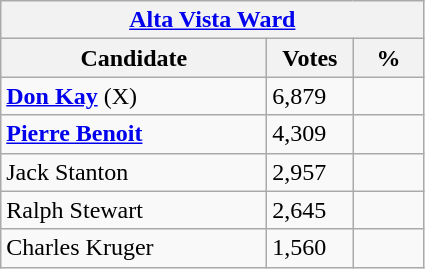<table class="wikitable">
<tr>
<th colspan="3"><a href='#'>Alta Vista Ward</a></th>
</tr>
<tr>
<th style="width: 170px">Candidate</th>
<th style="width: 50px">Votes</th>
<th style="width: 40px">%</th>
</tr>
<tr>
<td><strong><a href='#'>Don Kay</a></strong> (X)</td>
<td>6,879</td>
<td></td>
</tr>
<tr>
<td><strong><a href='#'>Pierre Benoit</a></strong></td>
<td>4,309</td>
<td></td>
</tr>
<tr>
<td>Jack Stanton</td>
<td>2,957</td>
<td></td>
</tr>
<tr>
<td>Ralph Stewart</td>
<td>2,645</td>
<td></td>
</tr>
<tr>
<td>Charles Kruger</td>
<td>1,560</td>
<td></td>
</tr>
</table>
